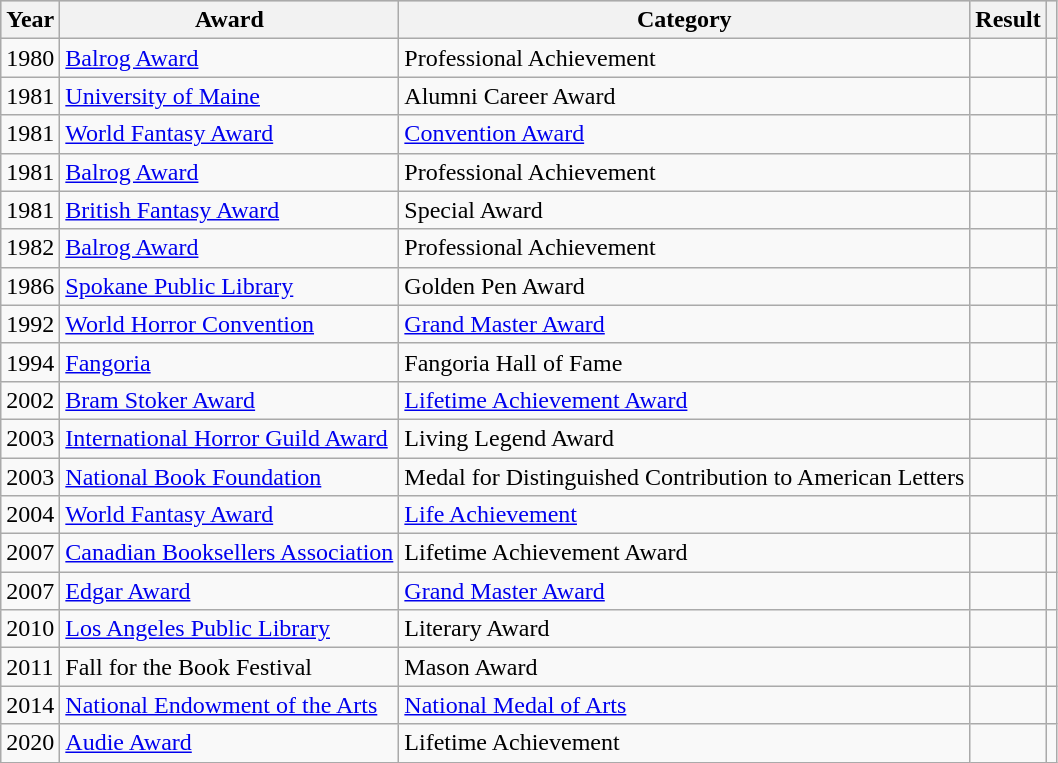<table class="wikitable sortable">
<tr style="background:#ccc; text-align:center;">
<th>Year</th>
<th>Award</th>
<th>Category</th>
<th>Result</th>
<th></th>
</tr>
<tr>
<td>1980</td>
<td><a href='#'>Balrog Award</a></td>
<td>Professional Achievement</td>
<td></td>
<td align="center"></td>
</tr>
<tr>
<td>1981</td>
<td><a href='#'>University of Maine</a></td>
<td>Alumni Career Award</td>
<td></td>
<td align="center"></td>
</tr>
<tr>
<td>1981</td>
<td><a href='#'>World Fantasy Award</a></td>
<td><a href='#'>Convention Award</a></td>
<td></td>
<td align="center"></td>
</tr>
<tr>
<td>1981</td>
<td><a href='#'>Balrog Award</a></td>
<td>Professional Achievement</td>
<td></td>
<td align="center"></td>
</tr>
<tr>
<td>1981</td>
<td><a href='#'>British Fantasy Award</a></td>
<td>Special Award</td>
<td></td>
<td align="center"></td>
</tr>
<tr>
<td>1982</td>
<td><a href='#'>Balrog Award</a></td>
<td>Professional Achievement</td>
<td></td>
<td align="center"></td>
</tr>
<tr>
<td>1986</td>
<td><a href='#'>Spokane Public Library</a></td>
<td>Golden Pen Award</td>
<td></td>
<td align="center"></td>
</tr>
<tr>
<td>1992</td>
<td><a href='#'>World Horror Convention</a></td>
<td><a href='#'>Grand Master Award</a></td>
<td></td>
<td align="center"></td>
</tr>
<tr>
<td>1994</td>
<td><a href='#'>Fangoria</a></td>
<td>Fangoria Hall of Fame</td>
<td></td>
<td align="center"></td>
</tr>
<tr>
<td>2002</td>
<td><a href='#'>Bram Stoker Award</a></td>
<td><a href='#'>Lifetime Achievement Award</a></td>
<td></td>
<td align="center"></td>
</tr>
<tr>
<td>2003</td>
<td><a href='#'>International Horror Guild Award</a></td>
<td>Living Legend Award</td>
<td></td>
<td align="center"></td>
</tr>
<tr>
<td>2003</td>
<td><a href='#'>National Book Foundation</a></td>
<td>Medal for Distinguished Contribution to American Letters</td>
<td></td>
<td align="center"></td>
</tr>
<tr>
<td>2004</td>
<td><a href='#'>World Fantasy Award</a></td>
<td><a href='#'>Life Achievement</a></td>
<td></td>
<td align="center"></td>
</tr>
<tr>
<td>2007</td>
<td><a href='#'>Canadian Booksellers Association</a></td>
<td>Lifetime Achievement Award</td>
<td></td>
<td align="center"></td>
</tr>
<tr>
<td>2007</td>
<td><a href='#'>Edgar Award</a></td>
<td><a href='#'>Grand Master Award</a></td>
<td></td>
<td align="center"></td>
</tr>
<tr>
<td>2010</td>
<td><a href='#'>Los Angeles Public Library</a></td>
<td>Literary Award</td>
<td></td>
<td align="center"></td>
</tr>
<tr>
<td>2011</td>
<td>Fall for the Book Festival</td>
<td>Mason Award</td>
<td></td>
<td align="center"></td>
</tr>
<tr>
<td>2014</td>
<td><a href='#'>National Endowment of the Arts</a></td>
<td><a href='#'>National Medal of Arts</a></td>
<td></td>
<td align="center"></td>
</tr>
<tr>
<td>2020</td>
<td><a href='#'>Audie Award</a></td>
<td>Lifetime Achievement</td>
<td></td>
<td align="center"></td>
</tr>
</table>
